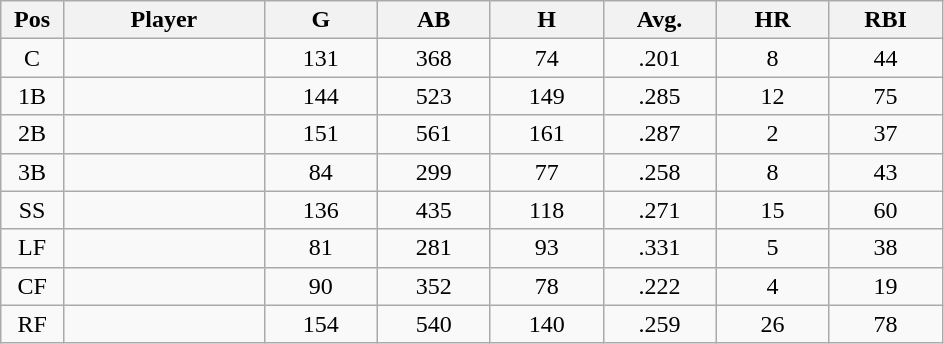<table class="wikitable sortable">
<tr>
<th bgcolor="#DDDDFF" width="5%">Pos</th>
<th bgcolor="#DDDDFF" width="16%">Player</th>
<th bgcolor="#DDDDFF" width="9%">G</th>
<th bgcolor="#DDDDFF" width="9%">AB</th>
<th bgcolor="#DDDDFF" width="9%">H</th>
<th bgcolor="#DDDDFF" width="9%">Avg.</th>
<th bgcolor="#DDDDFF" width="9%">HR</th>
<th bgcolor="#DDDDFF" width="9%">RBI</th>
</tr>
<tr align="center">
<td>C</td>
<td></td>
<td>131</td>
<td>368</td>
<td>74</td>
<td>.201</td>
<td>8</td>
<td>44</td>
</tr>
<tr align="center">
<td>1B</td>
<td></td>
<td>144</td>
<td>523</td>
<td>149</td>
<td>.285</td>
<td>12</td>
<td>75</td>
</tr>
<tr align="center">
<td>2B</td>
<td></td>
<td>151</td>
<td>561</td>
<td>161</td>
<td>.287</td>
<td>2</td>
<td>37</td>
</tr>
<tr align="center">
<td>3B</td>
<td></td>
<td>84</td>
<td>299</td>
<td>77</td>
<td>.258</td>
<td>8</td>
<td>43</td>
</tr>
<tr align="center">
<td>SS</td>
<td></td>
<td>136</td>
<td>435</td>
<td>118</td>
<td>.271</td>
<td>15</td>
<td>60</td>
</tr>
<tr align="center">
<td>LF</td>
<td></td>
<td>81</td>
<td>281</td>
<td>93</td>
<td>.331</td>
<td>5</td>
<td>38</td>
</tr>
<tr align="center">
<td>CF</td>
<td></td>
<td>90</td>
<td>352</td>
<td>78</td>
<td>.222</td>
<td>4</td>
<td>19</td>
</tr>
<tr align="center">
<td>RF</td>
<td></td>
<td>154</td>
<td>540</td>
<td>140</td>
<td>.259</td>
<td>26</td>
<td>78</td>
</tr>
</table>
